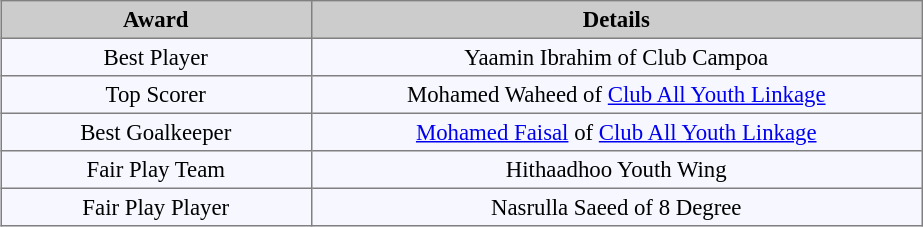<table bgcolor="#f7f8ff" align="center" cellpadding="3" cellspacing="0" border="1" style="font-size: 95%; border: gray solid 1px; border-collapse: collapse;">
<tr bgcolor="#CCCCCC" align="center">
<td width="200"><strong>Award</strong></td>
<td width="400"><strong>Details</strong></td>
</tr>
<tr align=center>
<td>Best Player</td>
<td>Yaamin Ibrahim of Club Campoa</td>
</tr>
<tr align=center>
<td>Top Scorer</td>
<td>Mohamed Waheed of <a href='#'>Club All Youth Linkage</a></td>
</tr>
<tr align=center>
<td>Best Goalkeeper</td>
<td><a href='#'>Mohamed Faisal</a> of <a href='#'>Club All Youth Linkage</a></td>
</tr>
<tr align=center>
<td>Fair Play Team</td>
<td>Hithaadhoo Youth Wing</td>
</tr>
<tr align=center>
<td>Fair Play Player</td>
<td>Nasrulla Saeed of 8 Degree</td>
</tr>
</table>
